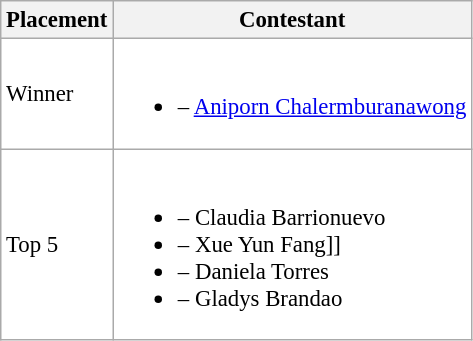<table class="wikitable sortable" style="background:#FFFFFF; font-size:95%;">
<tr>
<th>Placement</th>
<th>Contestant</th>
</tr>
<tr>
<td>Winner</td>
<td><br><ul><li> – <a href='#'>Aniporn Chalermburanawong</a></li></ul></td>
</tr>
<tr>
<td>Top 5</td>
<td><br><ul><li> – Claudia Barrionuevo</li><li> – Xue Yun Fang]]</li><li> – Daniela Torres</li><li> – Gladys Brandao</li></ul></td>
</tr>
</table>
